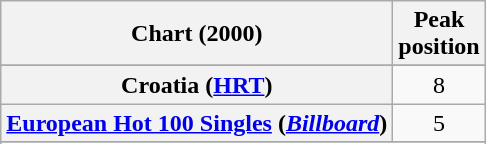<table class="wikitable sortable plainrowheaders" style="text-align:center">
<tr>
<th scope="col">Chart (2000)</th>
<th scope="col">Peak<br>position</th>
</tr>
<tr>
</tr>
<tr>
</tr>
<tr>
</tr>
<tr>
<th scope="row">Croatia (<a href='#'>HRT</a>)</th>
<td>8</td>
</tr>
<tr>
<th scope="row"><a href='#'>European Hot 100 Singles</a> (<em><a href='#'>Billboard</a></em>)</th>
<td>5</td>
</tr>
<tr>
</tr>
<tr>
</tr>
<tr>
</tr>
<tr>
</tr>
<tr>
</tr>
<tr>
</tr>
<tr>
</tr>
<tr>
</tr>
<tr>
</tr>
<tr>
</tr>
<tr>
</tr>
<tr>
</tr>
<tr>
</tr>
</table>
